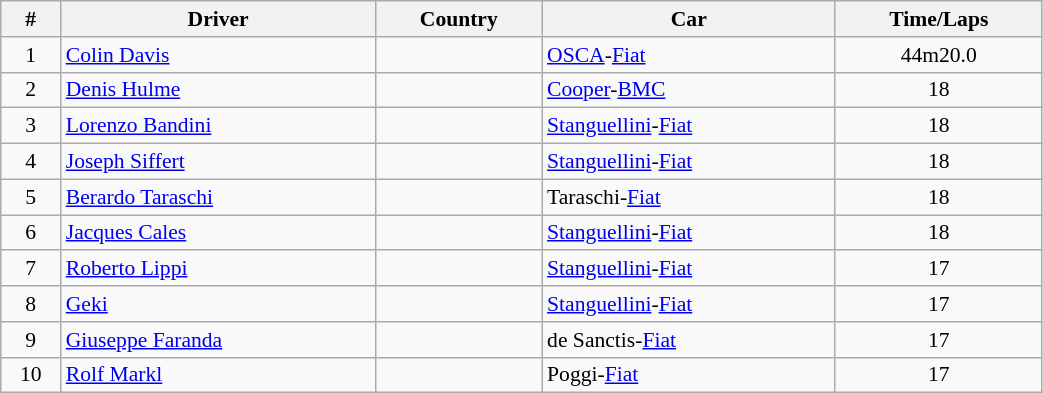<table class="wikitable" width=55% style="font-size:90%; text-align:left;">
<tr>
<th>#</th>
<th>Driver</th>
<th>Country</th>
<th>Car</th>
<th>Time/Laps</th>
</tr>
<tr>
<td align=center>1</td>
<td><a href='#'>Colin Davis</a></td>
<td></td>
<td><a href='#'>OSCA</a>-<a href='#'>Fiat</a></td>
<td align=center>44m20.0</td>
</tr>
<tr>
<td align=center>2</td>
<td><a href='#'>Denis Hulme</a></td>
<td></td>
<td><a href='#'>Cooper</a>-<a href='#'>BMC</a></td>
<td align=center>18</td>
</tr>
<tr>
<td align=center>3</td>
<td><a href='#'>Lorenzo Bandini</a></td>
<td></td>
<td><a href='#'>Stanguellini</a>-<a href='#'>Fiat</a></td>
<td align=center>18</td>
</tr>
<tr>
<td align=center>4</td>
<td><a href='#'>Joseph Siffert</a></td>
<td></td>
<td><a href='#'>Stanguellini</a>-<a href='#'>Fiat</a></td>
<td align=center>18</td>
</tr>
<tr>
<td align=center>5</td>
<td><a href='#'>Berardo Taraschi</a></td>
<td></td>
<td>Taraschi-<a href='#'>Fiat</a></td>
<td align=center>18</td>
</tr>
<tr>
<td align=center>6</td>
<td><a href='#'>Jacques Cales</a></td>
<td></td>
<td><a href='#'>Stanguellini</a>-<a href='#'>Fiat</a></td>
<td align=center>18</td>
</tr>
<tr>
<td align=center>7</td>
<td><a href='#'>Roberto Lippi </a></td>
<td></td>
<td><a href='#'>Stanguellini</a>-<a href='#'>Fiat</a></td>
<td align=center>17</td>
</tr>
<tr>
<td align=center>8</td>
<td><a href='#'>Geki</a></td>
<td></td>
<td><a href='#'>Stanguellini</a>-<a href='#'>Fiat</a></td>
<td align=center>17</td>
</tr>
<tr>
<td align=center>9</td>
<td><a href='#'>Giuseppe Faranda</a></td>
<td></td>
<td>de Sanctis-<a href='#'>Fiat</a></td>
<td align=center>17</td>
</tr>
<tr>
<td align=center>10</td>
<td><a href='#'>Rolf Markl</a></td>
<td></td>
<td>Poggi-<a href='#'>Fiat</a></td>
<td align=center>17</td>
</tr>
</table>
